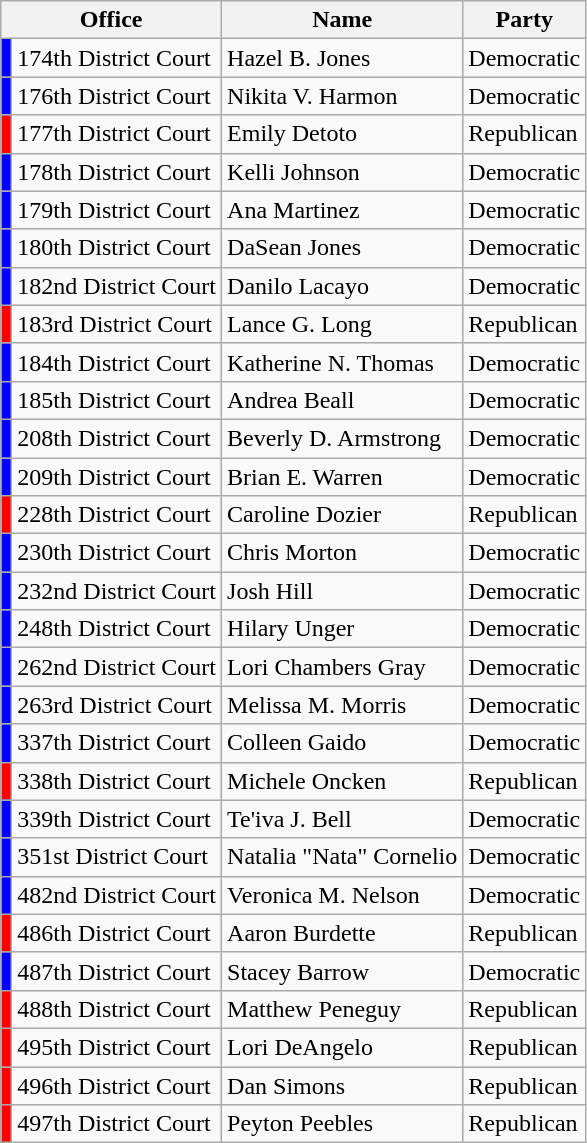<table class="wikitable">
<tr>
<th colspan="2">Office</th>
<th>Name</th>
<th>Party</th>
</tr>
<tr>
<td bgcolor="blue"></td>
<td>174th District Court</td>
<td>Hazel B. Jones</td>
<td>Democratic</td>
</tr>
<tr>
<td bgcolor="blue"></td>
<td>176th District Court</td>
<td>Nikita V. Harmon</td>
<td>Democratic</td>
</tr>
<tr>
<td bgcolor="red"></td>
<td>177th District Court</td>
<td>Emily Detoto</td>
<td>Republican</td>
</tr>
<tr>
<td bgcolor="blue"></td>
<td>178th District Court</td>
<td>Kelli Johnson</td>
<td>Democratic</td>
</tr>
<tr>
<td bgcolor="blue"></td>
<td>179th District Court</td>
<td>Ana Martinez</td>
<td>Democratic</td>
</tr>
<tr>
<td bgcolor="blue"></td>
<td>180th District Court</td>
<td>DaSean Jones</td>
<td>Democratic</td>
</tr>
<tr>
<td bgcolor="blue"></td>
<td>182nd District Court</td>
<td>Danilo Lacayo</td>
<td>Democratic</td>
</tr>
<tr>
<td bgcolor="red"></td>
<td>183rd District Court</td>
<td>Lance G. Long</td>
<td>Republican</td>
</tr>
<tr>
<td bgcolor="blue"></td>
<td>184th District Court</td>
<td>Katherine N. Thomas</td>
<td>Democratic</td>
</tr>
<tr>
<td bgcolor="blue"></td>
<td>185th District Court</td>
<td>Andrea Beall</td>
<td>Democratic</td>
</tr>
<tr>
<td bgcolor="blue"></td>
<td>208th District Court</td>
<td>Beverly D. Armstrong</td>
<td>Democratic</td>
</tr>
<tr>
<td bgcolor="blue"></td>
<td>209th District Court</td>
<td>Brian E. Warren</td>
<td>Democratic</td>
</tr>
<tr>
<td bgcolor="red"></td>
<td>228th District Court</td>
<td>Caroline Dozier</td>
<td>Republican</td>
</tr>
<tr>
<td bgcolor="blue"></td>
<td>230th District Court</td>
<td>Chris Morton</td>
<td>Democratic</td>
</tr>
<tr>
<td bgcolor="blue"></td>
<td>232nd District Court</td>
<td>Josh Hill</td>
<td>Democratic</td>
</tr>
<tr>
<td bgcolor="blue"></td>
<td>248th District Court</td>
<td>Hilary Unger</td>
<td>Democratic</td>
</tr>
<tr>
<td bgcolor="blue"></td>
<td>262nd District Court</td>
<td>Lori Chambers Gray</td>
<td>Democratic</td>
</tr>
<tr>
<td bgcolor="blue"></td>
<td>263rd District Court</td>
<td>Melissa M. Morris</td>
<td>Democratic</td>
</tr>
<tr>
<td bgcolor="blue"></td>
<td>337th District Court</td>
<td>Colleen Gaido</td>
<td>Democratic</td>
</tr>
<tr>
<td bgcolor="red"></td>
<td>338th District Court</td>
<td>Michele Oncken</td>
<td>Republican</td>
</tr>
<tr>
<td bgcolor="blue"></td>
<td>339th District Court</td>
<td>Te'iva J. Bell</td>
<td>Democratic</td>
</tr>
<tr>
<td bgcolor="blue"></td>
<td>351st District Court</td>
<td>Natalia "Nata" Cornelio</td>
<td>Democratic</td>
</tr>
<tr>
<td bgcolor="blue"></td>
<td>482nd District Court</td>
<td>Veronica M. Nelson</td>
<td>Democratic</td>
</tr>
<tr>
<td bgcolor="red"></td>
<td>486th District Court</td>
<td>Aaron Burdette</td>
<td>Republican</td>
</tr>
<tr>
<td bgcolor="blue"></td>
<td>487th District Court</td>
<td>Stacey Barrow</td>
<td>Democratic</td>
</tr>
<tr>
<td bgcolor="red"></td>
<td>488th District Court</td>
<td>Matthew Peneguy</td>
<td>Republican</td>
</tr>
<tr>
<td bgcolor="red"></td>
<td>495th District Court</td>
<td>Lori DeAngelo</td>
<td>Republican</td>
</tr>
<tr>
<td bgcolor="red"></td>
<td>496th District Court</td>
<td>Dan Simons</td>
<td>Republican</td>
</tr>
<tr>
<td bgcolor="red"></td>
<td>497th District Court</td>
<td>Peyton Peebles</td>
<td>Republican</td>
</tr>
</table>
